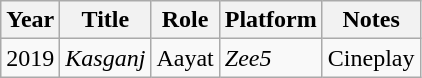<table class="wikitable">
<tr>
<th>Year</th>
<th>Title</th>
<th>Role</th>
<th>Platform</th>
<th>Notes</th>
</tr>
<tr>
<td>2019</td>
<td><em>Kasganj</em></td>
<td>Aayat</td>
<td><em>Zee5</em></td>
<td>Cineplay</td>
</tr>
</table>
